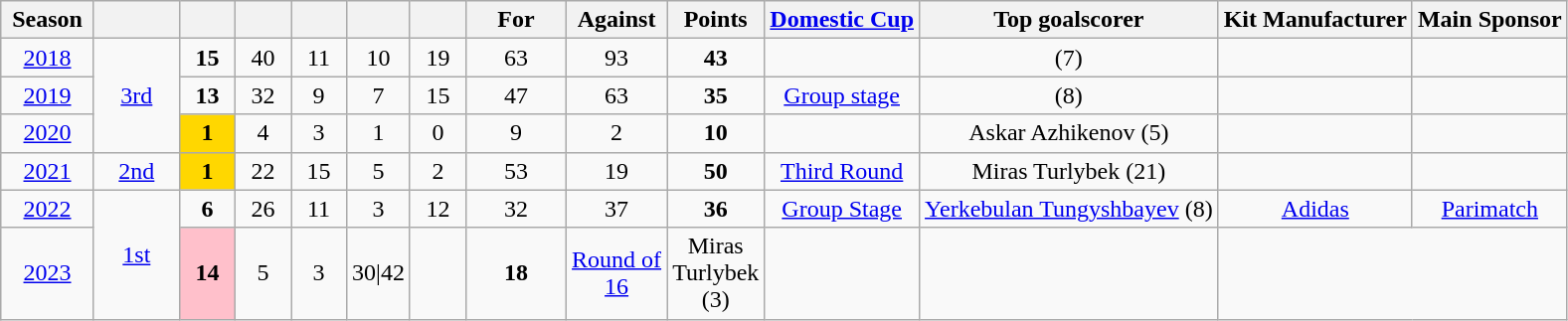<table class="wikitable" style="text-align: center;">
<tr>
<th width=55>Season</th>
<th width=50></th>
<th width=30></th>
<th width=30></th>
<th width=30></th>
<th width=30></th>
<th width=30></th>
<th width=60>For</th>
<th width=60>Against</th>
<th width=45>Points</th>
<th><a href='#'>Domestic Cup</a></th>
<th>Top goalscorer</th>
<th>Kit Manufacturer</th>
<th>Main Sponsor</th>
</tr>
<tr>
<td><a href='#'>2018</a></td>
<td rowspan="3"><a href='#'>3rd</a></td>
<td><strong>15</strong></td>
<td>40</td>
<td>11</td>
<td>10</td>
<td>19</td>
<td>63</td>
<td>93</td>
<td><strong>43</strong></td>
<td></td>
<td>(7)</td>
<td></td>
<td></td>
</tr>
<tr>
<td><a href='#'>2019</a></td>
<td><strong>13</strong></td>
<td>32</td>
<td>9</td>
<td>7</td>
<td>15</td>
<td>47</td>
<td>63</td>
<td><strong>35</strong></td>
<td><a href='#'>Group stage</a></td>
<td>(8)</td>
<td></td>
<td></td>
</tr>
<tr>
<td><a href='#'>2020</a></td>
<td style="background:gold;"><strong>1</strong></td>
<td>4</td>
<td>3</td>
<td>1</td>
<td>0</td>
<td>9</td>
<td>2</td>
<td><strong>10</strong></td>
<td></td>
<td>Askar Azhikenov (5)</td>
<td></td>
<td></td>
</tr>
<tr>
<td><a href='#'>2021</a></td>
<td><a href='#'>2nd</a></td>
<td style="background:gold;"><strong>1</strong></td>
<td>22</td>
<td>15</td>
<td>5</td>
<td>2</td>
<td>53</td>
<td>19</td>
<td><strong>50</strong></td>
<td><a href='#'>Third Round</a></td>
<td>Miras Turlybek (21)</td>
<td></td>
<td></td>
</tr>
<tr>
<td><a href='#'>2022</a></td>
<td rowspan="2"><a href='#'>1st</a></td>
<td><strong>6</strong></td>
<td>26</td>
<td>11</td>
<td>3</td>
<td>12</td>
<td>32</td>
<td>37</td>
<td><strong>36</strong></td>
<td><a href='#'>Group Stage</a></td>
<td><a href='#'>Yerkebulan Tungyshbayev</a> (8)</td>
<td><a href='#'>Adidas</a></td>
<td><a href='#'>Parimatch</a></td>
</tr>
<tr>
<td><a href='#'>2023</a></td>
<td style="background:pink;"><strong>14</strong></td>
<td 26>5</td>
<td>3</td>
<td 18>30|42</td>
<td></td>
<td><strong>18</strong></td>
<td><a href='#'>Round of 16</a></td>
<td>Miras Turlybek (3)</td>
<td></td>
<td></td>
</tr>
</table>
